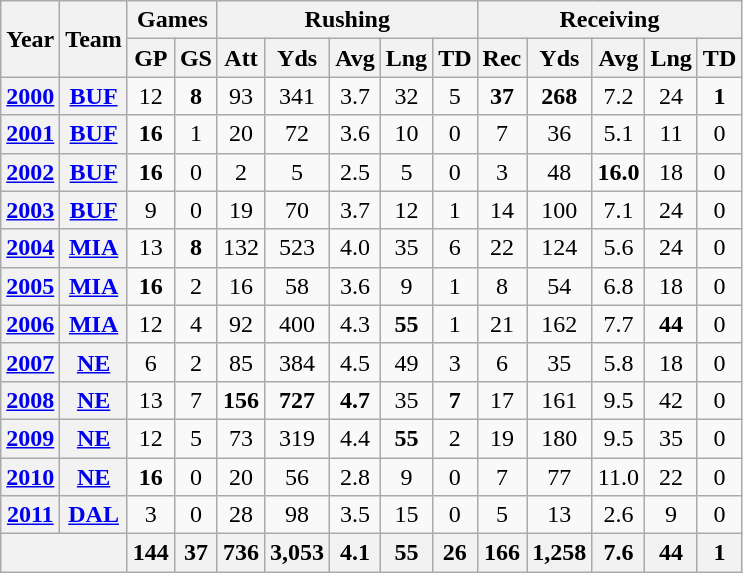<table class="wikitable" style="text-align:center;">
<tr>
<th rowspan="2">Year</th>
<th rowspan="2">Team</th>
<th colspan="2">Games</th>
<th colspan="5">Rushing</th>
<th colspan="5">Receiving</th>
</tr>
<tr>
<th>GP</th>
<th>GS</th>
<th>Att</th>
<th>Yds</th>
<th>Avg</th>
<th>Lng</th>
<th>TD</th>
<th>Rec</th>
<th>Yds</th>
<th>Avg</th>
<th>Lng</th>
<th>TD</th>
</tr>
<tr>
<th><a href='#'>2000</a></th>
<th><a href='#'>BUF</a></th>
<td>12</td>
<td><strong>8</strong></td>
<td>93</td>
<td>341</td>
<td>3.7</td>
<td>32</td>
<td>5</td>
<td><strong>37</strong></td>
<td><strong>268</strong></td>
<td>7.2</td>
<td>24</td>
<td><strong>1</strong></td>
</tr>
<tr>
<th><a href='#'>2001</a></th>
<th><a href='#'>BUF</a></th>
<td><strong>16</strong></td>
<td>1</td>
<td>20</td>
<td>72</td>
<td>3.6</td>
<td>10</td>
<td>0</td>
<td>7</td>
<td>36</td>
<td>5.1</td>
<td>11</td>
<td>0</td>
</tr>
<tr>
<th><a href='#'>2002</a></th>
<th><a href='#'>BUF</a></th>
<td><strong>16</strong></td>
<td>0</td>
<td>2</td>
<td>5</td>
<td>2.5</td>
<td>5</td>
<td>0</td>
<td>3</td>
<td>48</td>
<td><strong>16.0</strong></td>
<td>18</td>
<td>0</td>
</tr>
<tr>
<th><a href='#'>2003</a></th>
<th><a href='#'>BUF</a></th>
<td>9</td>
<td>0</td>
<td>19</td>
<td>70</td>
<td>3.7</td>
<td>12</td>
<td>1</td>
<td>14</td>
<td>100</td>
<td>7.1</td>
<td>24</td>
<td>0</td>
</tr>
<tr>
<th><a href='#'>2004</a></th>
<th><a href='#'>MIA</a></th>
<td>13</td>
<td><strong>8</strong></td>
<td>132</td>
<td>523</td>
<td>4.0</td>
<td>35</td>
<td>6</td>
<td>22</td>
<td>124</td>
<td>5.6</td>
<td>24</td>
<td>0</td>
</tr>
<tr>
<th><a href='#'>2005</a></th>
<th><a href='#'>MIA</a></th>
<td><strong>16</strong></td>
<td>2</td>
<td>16</td>
<td>58</td>
<td>3.6</td>
<td>9</td>
<td>1</td>
<td>8</td>
<td>54</td>
<td>6.8</td>
<td>18</td>
<td>0</td>
</tr>
<tr>
<th><a href='#'>2006</a></th>
<th><a href='#'>MIA</a></th>
<td>12</td>
<td>4</td>
<td>92</td>
<td>400</td>
<td>4.3</td>
<td><strong>55</strong></td>
<td>1</td>
<td>21</td>
<td>162</td>
<td>7.7</td>
<td><strong>44</strong></td>
<td>0</td>
</tr>
<tr>
<th><a href='#'>2007</a></th>
<th><a href='#'>NE</a></th>
<td>6</td>
<td>2</td>
<td>85</td>
<td>384</td>
<td>4.5</td>
<td>49</td>
<td>3</td>
<td>6</td>
<td>35</td>
<td>5.8</td>
<td>18</td>
<td>0</td>
</tr>
<tr>
<th><a href='#'>2008</a></th>
<th><a href='#'>NE</a></th>
<td>13</td>
<td>7</td>
<td><strong>156</strong></td>
<td><strong>727</strong></td>
<td><strong>4.7</strong></td>
<td>35</td>
<td><strong>7</strong></td>
<td>17</td>
<td>161</td>
<td>9.5</td>
<td>42</td>
<td>0</td>
</tr>
<tr>
<th><a href='#'>2009</a></th>
<th><a href='#'>NE</a></th>
<td>12</td>
<td>5</td>
<td>73</td>
<td>319</td>
<td>4.4</td>
<td><strong>55</strong></td>
<td>2</td>
<td>19</td>
<td>180</td>
<td>9.5</td>
<td>35</td>
<td>0</td>
</tr>
<tr>
<th><a href='#'>2010</a></th>
<th><a href='#'>NE</a></th>
<td><strong>16</strong></td>
<td>0</td>
<td>20</td>
<td>56</td>
<td>2.8</td>
<td>9</td>
<td>0</td>
<td>7</td>
<td>77</td>
<td>11.0</td>
<td>22</td>
<td>0</td>
</tr>
<tr>
<th><a href='#'>2011</a></th>
<th><a href='#'>DAL</a></th>
<td>3</td>
<td>0</td>
<td>28</td>
<td>98</td>
<td>3.5</td>
<td>15</td>
<td>0</td>
<td>5</td>
<td>13</td>
<td>2.6</td>
<td>9</td>
<td>0</td>
</tr>
<tr>
<th colspan="2"></th>
<th>144</th>
<th>37</th>
<th>736</th>
<th>3,053</th>
<th>4.1</th>
<th>55</th>
<th>26</th>
<th>166</th>
<th>1,258</th>
<th>7.6</th>
<th>44</th>
<th>1</th>
</tr>
</table>
